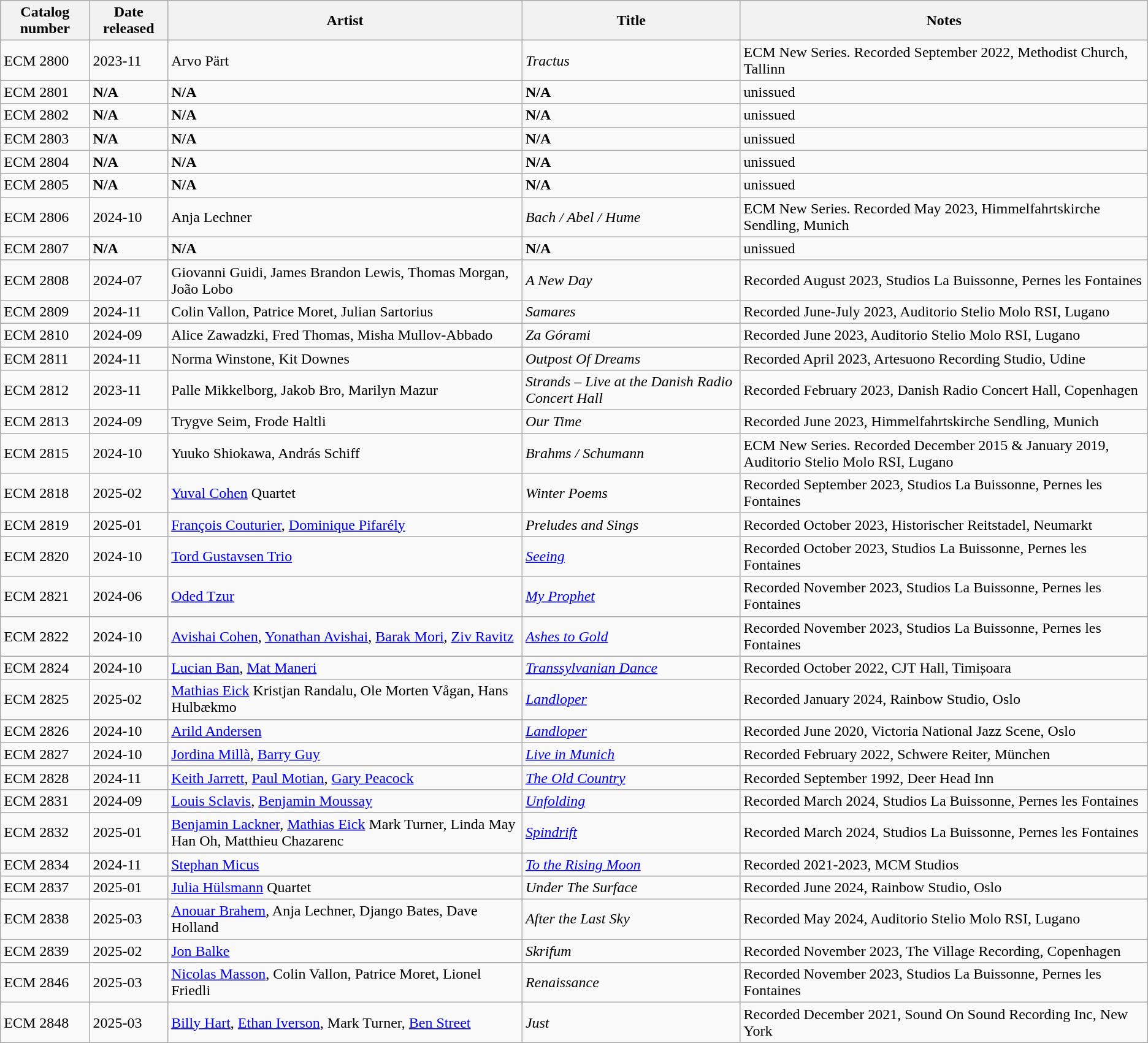<table class="wikitable sortable" align="center" bgcolor="#CCCCCC" |>
<tr>
<th>Catalog number</th>
<th>Date released</th>
<th>Artist</th>
<th>Title</th>
<th>Notes</th>
</tr>
<tr>
<td>ECM 2800</td>
<td>2023-11</td>
<td>Arvo Pärt</td>
<td><em>Tractus</em></td>
<td>ECM New Series. Recorded September 2022, Methodist Church, Tallinn</td>
</tr>
<tr>
<td>ECM 2801</td>
<td><strong>N/A</strong></td>
<td><strong>N/A</strong></td>
<td><strong>N/A</strong></td>
<td>unissued</td>
</tr>
<tr>
<td>ECM 2802</td>
<td><strong>N/A</strong></td>
<td><strong>N/A</strong></td>
<td><strong>N/A</strong></td>
<td>unissued</td>
</tr>
<tr>
<td>ECM 2803</td>
<td><strong>N/A</strong></td>
<td><strong>N/A</strong></td>
<td><strong>N/A</strong></td>
<td>unissued</td>
</tr>
<tr>
<td>ECM 2804</td>
<td><strong>N/A</strong></td>
<td><strong>N/A</strong></td>
<td><strong>N/A</strong></td>
<td>unissued</td>
</tr>
<tr>
<td>ECM 2805</td>
<td><strong>N/A</strong></td>
<td><strong>N/A</strong></td>
<td><strong>N/A</strong></td>
<td>unissued</td>
</tr>
<tr>
<td>ECM 2806</td>
<td>2024-10</td>
<td>Anja Lechner</td>
<td><em>Bach / Abel / Hume</em></td>
<td>ECM New Series. Recorded May 2023, Himmelfahrtskirche Sendling, Munich</td>
</tr>
<tr>
<td>ECM 2807</td>
<td><strong>N/A</strong></td>
<td><strong>N/A</strong></td>
<td><strong>N/A</strong></td>
<td>unissued</td>
</tr>
<tr>
<td>ECM 2808</td>
<td>2024-07</td>
<td>Giovanni Guidi, James Brandon Lewis, Thomas Morgan, João Lobo</td>
<td><em>A New Day</em></td>
<td>Recorded August 2023, Studios La Buissonne, Pernes les Fontaines</td>
</tr>
<tr>
<td>ECM 2809</td>
<td>2024-11</td>
<td>Colin Vallon, Patrice Moret, Julian Sartorius</td>
<td><em>Samares</em></td>
<td>Recorded June-July 2023, Auditorio Stelio Molo RSI, Lugano</td>
</tr>
<tr>
<td>ECM 2810</td>
<td>2024-09</td>
<td>Alice Zawadzki, Fred Thomas, Misha Mullov-Abbado</td>
<td><em>Za Górami</em></td>
<td>Recorded June 2023, Auditorio Stelio Molo RSI, Lugano</td>
</tr>
<tr>
<td>ECM 2811</td>
<td>2024-11</td>
<td>Norma Winstone, Kit Downes</td>
<td><em>Outpost Of Dreams</em></td>
<td>Recorded April 2023, Artesuono Recording Studio, Udine</td>
</tr>
<tr>
<td>ECM 2812</td>
<td>2023-11</td>
<td>Palle Mikkelborg, Jakob Bro, Marilyn Mazur</td>
<td><em>Strands – Live at the Danish Radio Concert Hall</em></td>
<td>Recorded February 2023, Danish Radio Concert Hall, Copenhagen</td>
</tr>
<tr>
<td>ECM 2813</td>
<td>2024-09</td>
<td>Trygve Seim, Frode Haltli</td>
<td><em>Our Time</em></td>
<td>Recorded June 2023, Himmelfahrtskirche Sendling, Munich</td>
</tr>
<tr>
<td>ECM 2815</td>
<td>2024-10</td>
<td>Yuuko Shiokawa, András Schiff</td>
<td><em>Brahms / Schumann</em></td>
<td>ECM New Series. Recorded December 2015 & January 2019, Auditorio Stelio Molo RSI, Lugano</td>
</tr>
<tr>
<td>ECM 2818</td>
<td>2025-02</td>
<td><a href='#'>Yuval Cohen</a> Quartet</td>
<td><em>Winter Poems</em></td>
<td>Recorded September 2023, Studios La Buissonne, Pernes les Fontaines</td>
</tr>
<tr>
<td>ECM 2819</td>
<td>2025-01</td>
<td><a href='#'>François Couturier</a>, <a href='#'>Dominique Pifarély</a></td>
<td><em>Preludes and Sings</em></td>
<td>Recorded  October 2023, Historischer Reitstadel, Neumarkt</td>
</tr>
<tr>
<td>ECM 2820</td>
<td>2024-10</td>
<td><a href='#'>Tord Gustavsen Trio</a></td>
<td><em><a href='#'>Seeing</a></em></td>
<td>Recorded October 2023, Studios La Buissonne, Pernes les Fontaines</td>
</tr>
<tr>
<td>ECM 2821</td>
<td>2024-06</td>
<td><a href='#'>Oded Tzur</a></td>
<td><em><a href='#'>My Prophet</a></em></td>
<td>Recorded November 2023, Studios La Buissonne, Pernes les Fontaines</td>
</tr>
<tr>
<td>ECM 2822</td>
<td>2024-10</td>
<td><a href='#'>Avishai Cohen</a>, <a href='#'>Yonathan Avishai</a>, <a href='#'>Barak Mori</a>, <a href='#'>Ziv Ravitz</a></td>
<td><em><a href='#'>Ashes to Gold</a></em></td>
<td>Recorded November 2023, Studios La Buissonne, Pernes les Fontaines</td>
</tr>
<tr>
<td>ECM 2824</td>
<td>2024-10</td>
<td><a href='#'>Lucian Ban</a>, <a href='#'>Mat Maneri</a></td>
<td><em><a href='#'>Transsylvanian Dance</a></em></td>
<td>Recorded October 2022, CJT Hall, Timișoara</td>
</tr>
<tr>
<td>ECM 2825</td>
<td>2025-02</td>
<td><a href='#'>Mathias Eick</a> Kristjan Randalu, Ole Morten Vågan, Hans Hulbækmo</td>
<td><em><a href='#'>Landloper</a></em></td>
<td>Recorded January 2024, Rainbow Studio, Oslo</td>
</tr>
<tr>
<td>ECM 2826</td>
<td>2024-10</td>
<td><a href='#'>Arild Andersen</a></td>
<td><em><a href='#'>Landloper</a></em></td>
<td>Recorded June 2020, Victoria National Jazz Scene, Oslo</td>
</tr>
<tr>
<td>ECM 2827</td>
<td>2024-10</td>
<td><a href='#'>Jordina Millà</a>, <a href='#'>Barry Guy</a></td>
<td><em><a href='#'>Live in Munich</a></em></td>
<td>Recorded February 2022, Schwere Reiter, München</td>
</tr>
<tr>
<td>ECM 2828</td>
<td>2024-11</td>
<td><a href='#'>Keith Jarrett</a>, <a href='#'>Paul Motian</a>, <a href='#'>Gary Peacock</a></td>
<td><em><a href='#'>The Old Country</a></em></td>
<td>Recorded September 1992, Deer Head Inn</td>
</tr>
<tr>
<td>ECM 2831</td>
<td>2024-09</td>
<td><a href='#'>Louis Sclavis</a>, <a href='#'>Benjamin Moussay</a></td>
<td><em><a href='#'>Unfolding</a></em></td>
<td>Recorded March 2024, Studios La Buissonne, Pernes les Fontaines</td>
</tr>
<tr>
<td>ECM 2832</td>
<td>2025-01</td>
<td><a href='#'>Benjamin Lackner</a>, <a href='#'>Mathias Eick</a> Mark Turner, Linda May Han Oh, Matthieu Chazarenc</td>
<td><em><a href='#'>Spindrift</a></em></td>
<td>Recorded March 2024, Studios La Buissonne, Pernes les Fontaines</td>
</tr>
<tr>
<td>ECM 2834</td>
<td>2024-11</td>
<td><a href='#'>Stephan Micus</a></td>
<td><em><a href='#'>To the Rising Moon</a></em></td>
<td>Recorded 2021-2023, MCM Studios</td>
</tr>
<tr>
<td>ECM 2837</td>
<td>2025-01</td>
<td><a href='#'>Julia Hülsmann</a> Quartet</td>
<td><em>Under The Surface</em></td>
<td>Recorded June 2024, Rainbow Studio, Oslo</td>
</tr>
<tr>
<td>ECM 2838</td>
<td>2025-03</td>
<td><a href='#'>Anouar Brahem</a>, Anja Lechner, Django Bates, Dave Holland</td>
<td><em>After the Last Sky</em></td>
<td>Recorded May 2024, Auditorio Stelio Molo RSI, Lugano</td>
</tr>
<tr>
<td>ECM 2839</td>
<td>2025-02</td>
<td><a href='#'>Jon Balke</a></td>
<td><em>Skrifum</em></td>
<td>Recorded November 2023, The Village Recording, Copenhagen</td>
</tr>
<tr>
<td>ECM 2846</td>
<td>2025-03</td>
<td><a href='#'>Nicolas Masson</a>, Colin Vallon, Patrice Moret, Lionel Friedli</td>
<td><em>Renaissance</em></td>
<td>Recorded November 2023, Studios La Buissonne, Pernes les Fontaines</td>
</tr>
<tr>
<td>ECM 2848</td>
<td>2025-03</td>
<td><a href='#'>Billy Hart</a>, <a href='#'>Ethan Iverson</a>, Mark Turner, <a href='#'>Ben Street</a></td>
<td><em>Just</em></td>
<td>Recorded December 2021, Sound On Sound Recording Inc, New York</td>
</tr>
</table>
